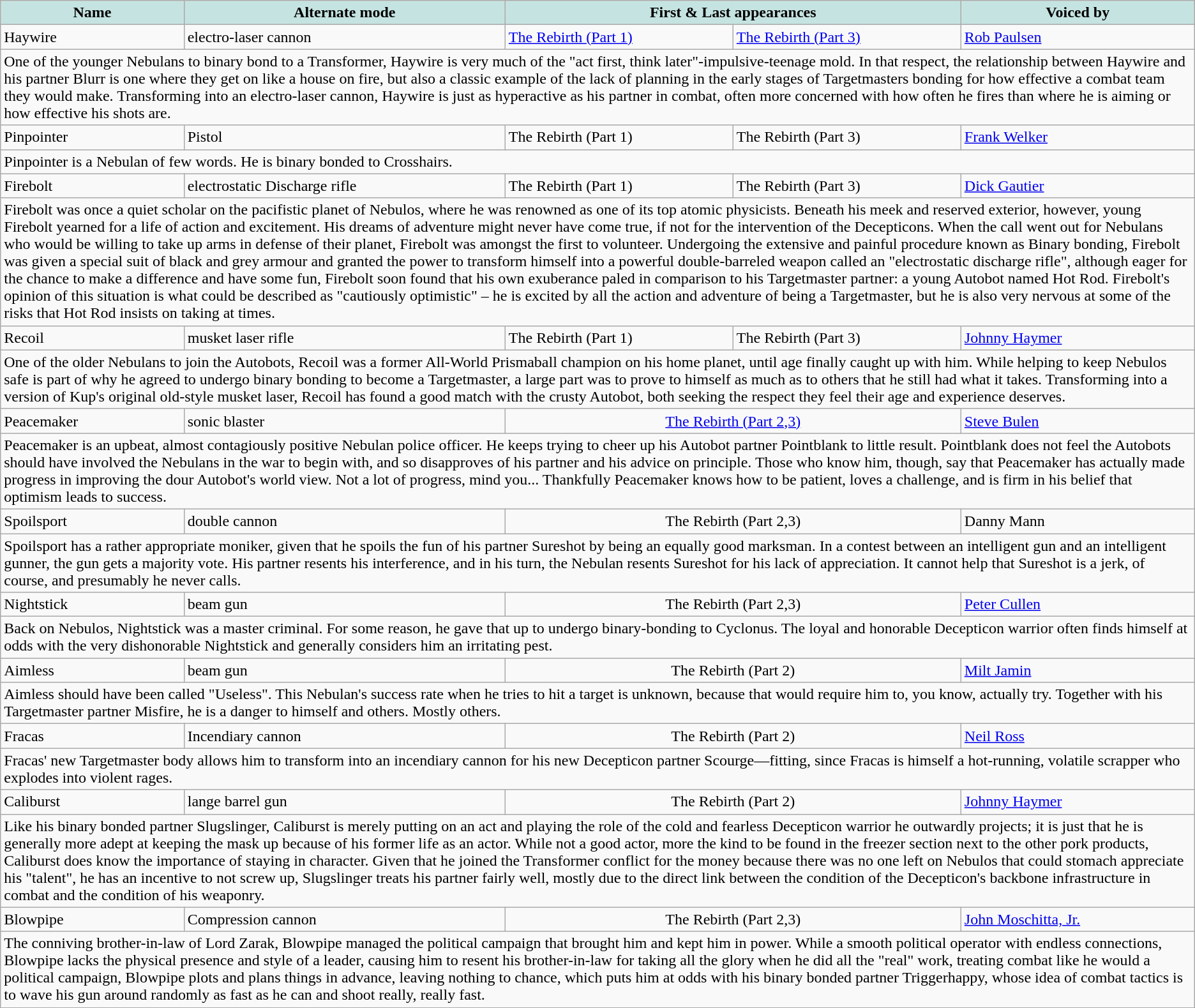<table class="wikitable">
<tr>
<th style="background-color: #C5E4E1">Name</th>
<th style="background-color: #C5E4E1">Alternate mode</th>
<th colspan="2" align="center" style="background-color: #C5E4E1">First & Last appearances</th>
<th style="background-color: #C5E4E1">Voiced by</th>
</tr>
<tr>
<td>Haywire</td>
<td>electro-laser cannon</td>
<td><a href='#'>The Rebirth (Part 1)</a></td>
<td><a href='#'>The Rebirth (Part 3)</a></td>
<td><a href='#'>Rob Paulsen</a></td>
</tr>
<tr>
<td colspan="5" valign="top">One of the younger Nebulans to binary bond to a Transformer, Haywire is very much of the "act first, think later"-impulsive-teenage mold. In that respect, the relationship between Haywire and his partner Blurr is one where they get on like a house on fire, but also a classic example of the lack of planning in the early stages of Targetmasters bonding for how effective a combat team they would make. Transforming into an electro-laser cannon, Haywire is just as hyperactive as his partner in combat, often more concerned with how often he fires than where he is aiming or how effective his shots are.</td>
</tr>
<tr>
<td>Pinpointer</td>
<td>Pistol</td>
<td>The Rebirth (Part 1)</td>
<td>The Rebirth (Part 3)</td>
<td><a href='#'>Frank Welker</a></td>
</tr>
<tr>
<td colspan="5" valign="top">Pinpointer is a Nebulan of few words. He is binary bonded to Crosshairs.</td>
</tr>
<tr>
<td>Firebolt</td>
<td>electrostatic Discharge rifle</td>
<td>The Rebirth (Part 1)</td>
<td>The Rebirth (Part 3)</td>
<td><a href='#'>Dick Gautier</a></td>
</tr>
<tr>
<td colspan="5" valign="top">Firebolt was once a quiet scholar on the pacifistic planet of Nebulos, where he was renowned as one of its top atomic physicists. Beneath his meek and reserved exterior, however, young Firebolt yearned for a life of action and excitement. His dreams of adventure might never have come true, if not for the intervention of the Decepticons. When the call went out for Nebulans who would be willing to take up arms in defense of their planet, Firebolt was amongst the first to volunteer. Undergoing the extensive and painful procedure known as Binary bonding, Firebolt was given a special suit of black and grey armour and granted the power to transform himself into a powerful double-barreled weapon called an "electrostatic discharge rifle", although eager for the chance to make a difference and have some fun, Firebolt soon found that his own exuberance paled in comparison to his Targetmaster partner: a young Autobot named Hot Rod. Firebolt's opinion of this situation is what could be described as "cautiously optimistic" – he is excited by all the action and adventure of being a Targetmaster, but he is also very nervous at some of the risks that Hot Rod insists on taking at times.</td>
</tr>
<tr>
<td>Recoil</td>
<td>musket laser rifle</td>
<td>The Rebirth (Part 1)</td>
<td>The Rebirth (Part 3)</td>
<td><a href='#'>Johnny Haymer</a></td>
</tr>
<tr>
<td colspan="5" valign="top">One of the older Nebulans to join the Autobots, Recoil was a former All-World Prismaball champion on his home planet, until age finally caught up with him. While helping to keep Nebulos safe is part of why he agreed to undergo binary bonding to become a Targetmaster, a large part was to prove to himself as much as to others that he still had what it takes. Transforming into a version of Kup's original old-style musket laser, Recoil has found a good match with the crusty Autobot, both seeking the respect they feel their age and experience deserves.</td>
</tr>
<tr>
<td>Peacemaker</td>
<td>sonic blaster</td>
<td colspan="2" align="center"><a href='#'>The Rebirth (Part 2,3)</a></td>
<td><a href='#'>Steve Bulen</a></td>
</tr>
<tr>
<td colspan="5" valign="top">Peacemaker is an upbeat, almost contagiously positive Nebulan police officer. He keeps trying to cheer up his Autobot partner Pointblank to little result. Pointblank does not feel the Autobots should have involved the Nebulans in the war to begin with, and so disapproves of his partner and his advice on principle. Those who know him, though, say that Peacemaker has actually made progress in improving the dour Autobot's world view. Not a lot of progress, mind you... Thankfully Peacemaker knows how to be patient, loves a challenge, and is firm in his belief that optimism leads to success.</td>
</tr>
<tr>
<td>Spoilsport</td>
<td>double cannon</td>
<td colspan="2" align="center">The Rebirth (Part 2,3)</td>
<td>Danny Mann</td>
</tr>
<tr>
<td colspan="5" valign="top">Spoilsport has a rather appropriate moniker, given that he spoils the fun of his partner Sureshot by being an equally good marksman. In a contest between an intelligent gun and an intelligent gunner, the gun gets a majority vote. His partner resents his interference, and in his turn, the Nebulan resents Sureshot for his lack of appreciation. It cannot help that Sureshot is a jerk, of course, and presumably he never calls.</td>
</tr>
<tr>
<td>Nightstick</td>
<td>beam gun</td>
<td colspan="2" align="center">The Rebirth (Part 2,3)</td>
<td><a href='#'>Peter Cullen</a></td>
</tr>
<tr>
<td colspan="5" valign="top">Back on Nebulos, Nightstick was a master criminal. For some reason, he gave that up to undergo binary-bonding to Cyclonus. The loyal and honorable Decepticon warrior often finds himself at odds with the very dishonorable Nightstick and generally considers him an irritating pest.</td>
</tr>
<tr>
<td>Aimless</td>
<td>beam gun</td>
<td colspan="2" align="center">The Rebirth (Part 2)</td>
<td><a href='#'>Milt Jamin</a></td>
</tr>
<tr>
<td colspan="5" valign="top">Aimless should have been called "Useless". This Nebulan's success rate when he tries to hit a target is unknown, because that would require him to, you know, actually try. Together with his Targetmaster partner Misfire, he is a danger to himself and others. Mostly others.</td>
</tr>
<tr>
<td>Fracas</td>
<td>Incendiary cannon</td>
<td colspan="2" align="center">The Rebirth (Part 2)</td>
<td><a href='#'>Neil Ross</a></td>
</tr>
<tr>
<td colspan="5" valign="top">Fracas' new Targetmaster body allows him to transform into an incendiary cannon for his new Decepticon partner Scourge—fitting, since Fracas is himself a hot-running, volatile scrapper who explodes into violent rages.</td>
</tr>
<tr>
<td>Caliburst</td>
<td>lange barrel gun</td>
<td colspan="2" align="center">The Rebirth (Part 2)</td>
<td><a href='#'>Johnny Haymer</a></td>
</tr>
<tr>
<td colspan="5" valign="top">Like his binary bonded partner Slugslinger, Caliburst is merely putting on an act and playing the role of the cold and fearless Decepticon warrior he outwardly projects; it is just that he is generally more adept at keeping the mask up because of his former life as an actor. While not a good actor, more the kind to be found in the freezer section next to the other pork products, Caliburst does know the importance of staying in character. Given that he joined the Transformer conflict for the money because there was no one left on Nebulos that could stomach appreciate his "talent", he has an incentive to not screw up, Slugslinger treats his partner fairly well, mostly due to the direct link between the condition of the Decepticon's backbone infrastructure in combat and the condition of his weaponry.</td>
</tr>
<tr>
<td>Blowpipe</td>
<td>Compression cannon</td>
<td colspan="2" align="center">The Rebirth (Part 2,3)</td>
<td><a href='#'>John Moschitta, Jr.</a></td>
</tr>
<tr>
<td colspan="5" valign="top">The conniving brother-in-law of Lord Zarak, Blowpipe managed the political campaign that brought him and kept him in power. While a smooth political operator with endless connections, Blowpipe lacks the physical presence and style of a leader, causing him to resent his brother-in-law for taking all the glory when he did all the "real" work, treating combat like he would a political campaign, Blowpipe plots and plans things in advance, leaving nothing to chance, which puts him at odds with his binary bonded partner Triggerhappy, whose idea of combat tactics is to wave his gun around randomly as fast as he can and shoot really, really fast.</td>
</tr>
</table>
